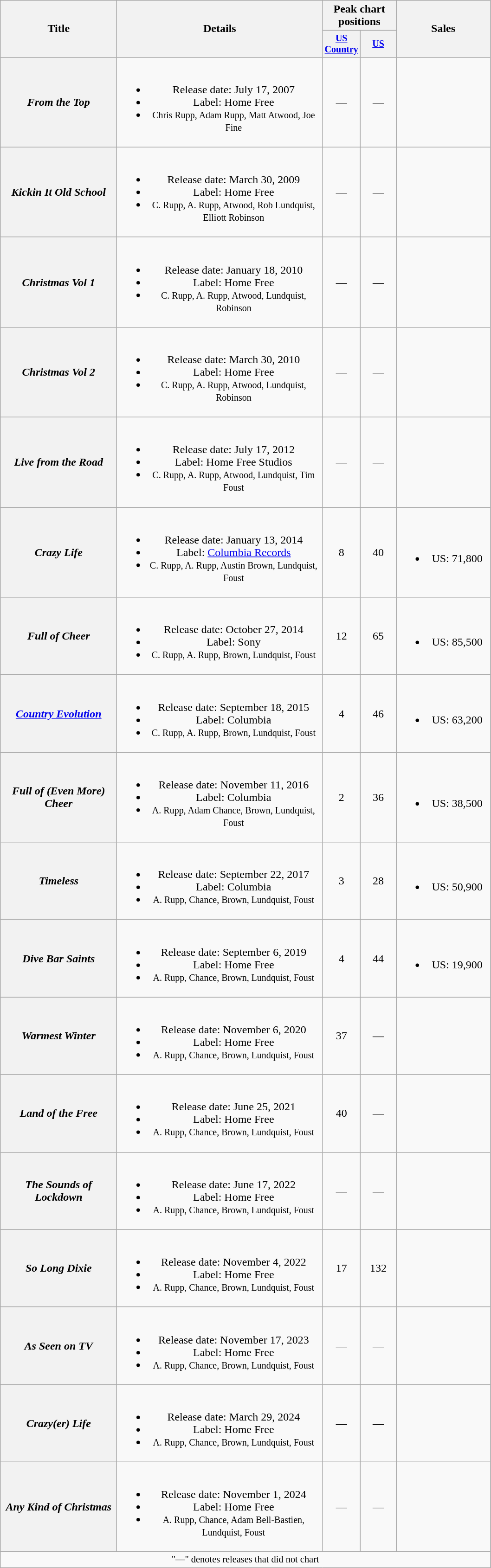<table class="wikitable plainrowheaders" style="text-align:center;">
<tr>
<th rowspan="2" style="width:10em;">Title</th>
<th rowspan="2" style="width:18em;">Details</th>
<th colspan="2">Peak chart<br>positions</th>
<th rowspan="2" style="width:8em;">Sales</th>
</tr>
<tr style="font-size:smaller;">
<th width="45"><a href='#'>US <br>Country</a><br></th>
<th width="45"><a href='#'>US</a><br></th>
</tr>
<tr>
<th scope="row"><em>From the Top</em></th>
<td><br><ul><li>Release date: July 17, 2007</li><li>Label: Home Free</li><li><small>Chris Rupp, Adam Rupp, Matt Atwood, Joe Fine</small></li></ul></td>
<td>—</td>
<td>—</td>
<td></td>
</tr>
<tr>
<th scope="row"><em>Kickin It Old School</em></th>
<td><br><ul><li>Release date: March 30, 2009</li><li>Label: Home Free</li><li><small> C. Rupp, A. Rupp, Atwood, Rob Lundquist, Elliott Robinson</small></li></ul></td>
<td>—</td>
<td>—</td>
<td></td>
</tr>
<tr>
<th scope="row"><em>Christmas Vol 1</em></th>
<td><br><ul><li>Release date: January 18, 2010</li><li>Label: Home Free</li><li><small>C. Rupp, A. Rupp, Atwood, Lundquist, Robinson</small></li></ul></td>
<td>—</td>
<td>—</td>
<td></td>
</tr>
<tr>
<th scope="row"><em>Christmas Vol 2</em></th>
<td><br><ul><li>Release date: March 30, 2010</li><li>Label: Home Free</li><li><small>C. Rupp, A. Rupp, Atwood, Lundquist, Robinson</small></li></ul></td>
<td>—</td>
<td>—</td>
<td></td>
</tr>
<tr>
<th scope="row"><em>Live from the Road</em></th>
<td><br><ul><li>Release date: July 17, 2012</li><li>Label: Home Free Studios</li><li><small>C. Rupp, A. Rupp, Atwood, Lundquist, Tim Foust</small></li></ul></td>
<td>—</td>
<td>—</td>
<td></td>
</tr>
<tr>
<th scope="row"><em>Crazy Life</em></th>
<td><br><ul><li>Release date: January 13, 2014</li><li>Label: <a href='#'>Columbia Records</a></li><li><small>C. Rupp, A. Rupp, Austin Brown, Lundquist, Foust</small></li></ul></td>
<td>8</td>
<td>40</td>
<td><br><ul><li>US: 71,800</li></ul></td>
</tr>
<tr>
<th scope="row"><em>Full of Cheer </em></th>
<td><br><ul><li>Release date: October 27, 2014</li><li>Label: Sony</li><li><small>C. Rupp, A. Rupp, Brown, Lundquist, Foust</small></li></ul></td>
<td>12</td>
<td>65</td>
<td><br><ul><li>US: 85,500</li></ul></td>
</tr>
<tr>
<th scope="row"><em><a href='#'>Country Evolution</a></em></th>
<td><br><ul><li>Release date: September 18, 2015</li><li>Label: Columbia</li><li><small>C. Rupp, A. Rupp, Brown, Lundquist, Foust</small></li></ul></td>
<td>4</td>
<td>46</td>
<td><br><ul><li>US: 63,200</li></ul></td>
</tr>
<tr>
<th scope="row"><em>Full of (Even More) Cheer</em></th>
<td><br><ul><li>Release date: November 11, 2016</li><li>Label: Columbia</li><li><small>A. Rupp, Adam Chance, Brown, Lundquist, Foust</small></li></ul></td>
<td>2</td>
<td>36</td>
<td><br><ul><li>US: 38,500</li></ul></td>
</tr>
<tr>
<th scope="row"><em>Timeless</em></th>
<td><br><ul><li>Release date: September 22, 2017</li><li>Label: Columbia</li><li><small>A. Rupp, Chance, Brown, Lundquist, Foust</small></li></ul></td>
<td>3</td>
<td>28</td>
<td><br><ul><li>US: 50,900</li></ul></td>
</tr>
<tr>
<th scope="row"><em>Dive Bar Saints</em></th>
<td><br><ul><li>Release date: September 6, 2019</li><li>Label: Home Free</li><li><small>A. Rupp, Chance, Brown, Lundquist, Foust</small></li></ul></td>
<td>4</td>
<td>44</td>
<td><br><ul><li>US: 19,900</li></ul></td>
</tr>
<tr>
<th scope="row"><em>Warmest Winter</em></th>
<td><br><ul><li>Release date: November 6, 2020</li><li>Label: Home Free</li><li><small>A. Rupp, Chance, Brown, Lundquist, Foust</small></li></ul></td>
<td>37</td>
<td>—</td>
<td></td>
</tr>
<tr>
<th scope="row"><em>Land of the Free</em></th>
<td><br><ul><li>Release date: June 25, 2021</li><li>Label: Home Free</li><li><small>A. Rupp, Chance, Brown, Lundquist, Foust</small></li></ul></td>
<td>40</td>
<td>—</td>
<td></td>
</tr>
<tr>
<th scope="row"><em>The Sounds of Lockdown</em></th>
<td><br><ul><li>Release date: June 17, 2022</li><li>Label: Home Free</li><li><small>A. Rupp, Chance, Brown, Lundquist, Foust</small></li></ul></td>
<td>—</td>
<td>—</td>
<td></td>
</tr>
<tr>
<th scope="row"><em>So Long Dixie</em></th>
<td><br><ul><li>Release date: November 4, 2022</li><li>Label: Home Free</li><li><small>A. Rupp, Chance, Brown, Lundquist, Foust</small></li></ul></td>
<td>17</td>
<td>132<br></td>
<td></td>
</tr>
<tr>
<th scope="row"><em>As Seen on TV</em></th>
<td><br><ul><li>Release date: November 17, 2023</li><li>Label: Home Free</li><li><small>A. Rupp, Chance, Brown, Lundquist, Foust</small></li></ul></td>
<td>—</td>
<td>—</td>
<td></td>
</tr>
<tr>
<th scope="row"><em>Crazy(er) Life</em></th>
<td><br><ul><li>Release date: March 29, 2024</li><li>Label: Home Free</li><li><small>A. Rupp, Chance, Brown, Lundquist, Foust</small></li></ul></td>
<td>—</td>
<td>—</td>
<td></td>
</tr>
<tr>
<th scope="row"><em>Any Kind of Christmas</em></th>
<td><br><ul><li>Release date: November 1, 2024</li><li>Label: Home Free</li><li><small>A. Rupp, Chance, Adam Bell-Bastien, Lundquist, Foust</small></li></ul></td>
<td>—</td>
<td>—</td>
<td></td>
</tr>
<tr>
<td colspan="6" style="font-size:85%">"—" denotes releases that did not chart</td>
</tr>
</table>
